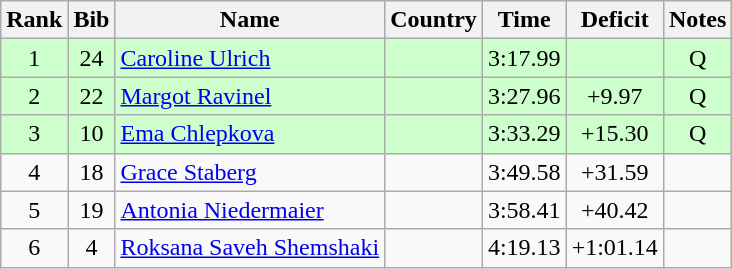<table class="wikitable" style="text-align:center;">
<tr>
<th>Rank</th>
<th>Bib</th>
<th>Name</th>
<th>Country</th>
<th>Time</th>
<th>Deficit</th>
<th>Notes</th>
</tr>
<tr bgcolor=ccffcc>
<td>1</td>
<td>24</td>
<td align=left><a href='#'>Caroline Ulrich</a></td>
<td align=left></td>
<td>3:17.99</td>
<td></td>
<td>Q</td>
</tr>
<tr bgcolor=ccffcc>
<td>2</td>
<td>22</td>
<td align=left><a href='#'>Margot Ravinel</a></td>
<td align=left></td>
<td>3:27.96</td>
<td>+9.97</td>
<td>Q</td>
</tr>
<tr bgcolor=ccffcc>
<td>3</td>
<td>10</td>
<td align=left><a href='#'>Ema Chlepkova</a></td>
<td align=left></td>
<td>3:33.29</td>
<td>+15.30</td>
<td>Q</td>
</tr>
<tr>
<td>4</td>
<td>18</td>
<td align=left><a href='#'>Grace Staberg</a></td>
<td align=left></td>
<td>3:49.58</td>
<td>+31.59</td>
<td></td>
</tr>
<tr>
<td>5</td>
<td>19</td>
<td align=left><a href='#'>Antonia Niedermaier</a></td>
<td align=left></td>
<td>3:58.41</td>
<td>+40.42</td>
<td></td>
</tr>
<tr>
<td>6</td>
<td>4</td>
<td align=left><a href='#'>Roksana Saveh Shemshaki</a></td>
<td align=left></td>
<td>4:19.13</td>
<td>+1:01.14</td>
<td></td>
</tr>
</table>
